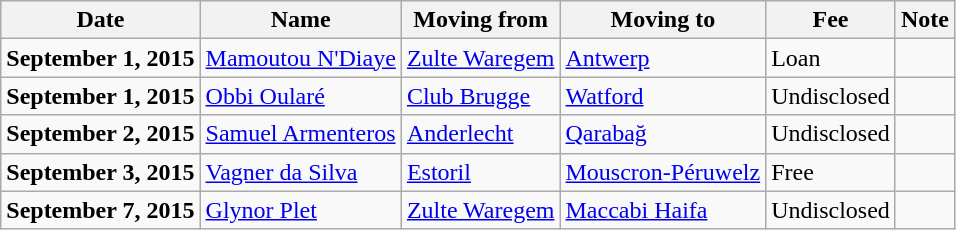<table class="wikitable sortable">
<tr>
<th>Date</th>
<th>Name</th>
<th>Moving from</th>
<th>Moving to</th>
<th>Fee</th>
<th>Note</th>
</tr>
<tr>
<td><strong>September 1, 2015</strong></td>
<td> <a href='#'>Mamoutou N'Diaye</a></td>
<td> <a href='#'>Zulte Waregem</a></td>
<td> <a href='#'>Antwerp</a></td>
<td>Loan </td>
<td></td>
</tr>
<tr>
<td><strong>September 1, 2015</strong></td>
<td> <a href='#'>Obbi Oularé</a></td>
<td> <a href='#'>Club Brugge</a></td>
<td> <a href='#'>Watford</a></td>
<td>Undisclosed </td>
<td></td>
</tr>
<tr>
<td><strong>September 2, 2015</strong></td>
<td> <a href='#'>Samuel Armenteros</a></td>
<td> <a href='#'>Anderlecht</a></td>
<td> <a href='#'>Qarabağ</a></td>
<td>Undisclosed </td>
<td align=center></td>
</tr>
<tr>
<td><strong>September 3, 2015</strong></td>
<td> <a href='#'>Vagner da Silva</a></td>
<td> <a href='#'>Estoril</a></td>
<td> <a href='#'>Mouscron-Péruwelz</a></td>
<td>Free </td>
<td></td>
</tr>
<tr>
<td><strong>September 7, 2015</strong></td>
<td> <a href='#'>Glynor Plet</a></td>
<td> <a href='#'>Zulte Waregem</a></td>
<td> <a href='#'>Maccabi Haifa</a></td>
<td>Undisclosed </td>
<td align=center></td>
</tr>
</table>
